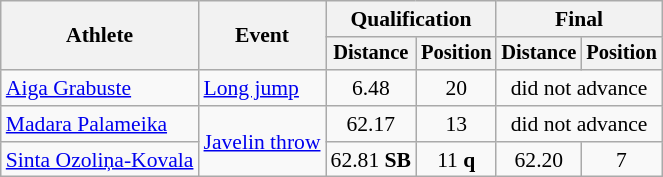<table class=wikitable style="font-size:90%">
<tr>
<th rowspan="2">Athlete</th>
<th rowspan="2">Event</th>
<th colspan="2">Qualification</th>
<th colspan="2">Final</th>
</tr>
<tr style="font-size:95%">
<th>Distance</th>
<th>Position</th>
<th>Distance</th>
<th>Position</th>
</tr>
<tr style=text-align:center>
<td style=text-align:left><a href='#'>Aiga Grabuste</a></td>
<td style=text-align:left><a href='#'>Long jump</a></td>
<td>6.48</td>
<td>20</td>
<td colspan="2">did not advance</td>
</tr>
<tr style=text-align:center>
<td style=text-align:left><a href='#'>Madara Palameika</a></td>
<td style=text-align:left rowspan=2><a href='#'>Javelin throw</a></td>
<td>62.17</td>
<td>13</td>
<td colspan=2>did not advance</td>
</tr>
<tr style=text-align:center>
<td style=text-align:left><a href='#'>Sinta Ozoliņa-Kovala</a></td>
<td>62.81 <strong>SB</strong></td>
<td>11 <strong>q</strong></td>
<td>62.20</td>
<td>7</td>
</tr>
</table>
